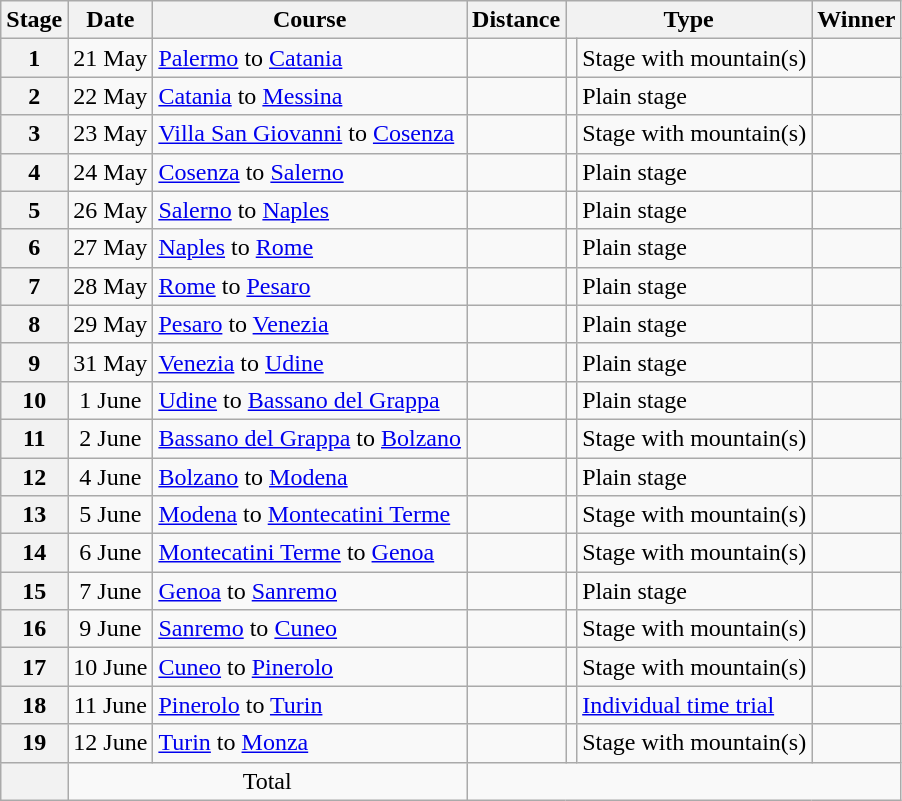<table class="wikitable">
<tr>
<th scope="col">Stage</th>
<th scope="col">Date</th>
<th scope="col">Course</th>
<th scope="col">Distance</th>
<th scope="col" colspan="2">Type</th>
<th scope="col">Winner</th>
</tr>
<tr>
<th scope=“row”>1</th>
<td style="text-align:center;">21 May</td>
<td><a href='#'>Palermo</a> to <a href='#'>Catania</a></td>
<td style="text-align:center;"></td>
<td style="text-align:center;"></td>
<td>Stage with mountain(s)</td>
<td></td>
</tr>
<tr>
<th scope=“row”>2</th>
<td style="text-align:center;">22 May</td>
<td><a href='#'>Catania</a> to <a href='#'>Messina</a></td>
<td style="text-align:center;"></td>
<td style="text-align:center;"></td>
<td>Plain stage</td>
<td></td>
</tr>
<tr>
<th scope=“row”>3</th>
<td style="text-align:center;">23 May</td>
<td><a href='#'>Villa San Giovanni</a> to <a href='#'>Cosenza</a></td>
<td style="text-align:center;"></td>
<td style="text-align:center;"></td>
<td>Stage with mountain(s)</td>
<td></td>
</tr>
<tr>
<th scope=“row”>4</th>
<td style="text-align:center;">24 May</td>
<td><a href='#'>Cosenza</a> to <a href='#'>Salerno</a></td>
<td style="text-align:center;"></td>
<td style="text-align:center;"></td>
<td>Plain stage</td>
<td></td>
</tr>
<tr>
<th scope=“row”>5</th>
<td style="text-align:center;">26 May</td>
<td><a href='#'>Salerno</a> to <a href='#'>Naples</a></td>
<td style="text-align:center;"></td>
<td style="text-align:center;"></td>
<td>Plain stage</td>
<td></td>
</tr>
<tr>
<th scope=“row”>6</th>
<td style="text-align:center;">27 May</td>
<td><a href='#'>Naples</a> to <a href='#'>Rome</a></td>
<td style="text-align:center;"></td>
<td style="text-align:center;"></td>
<td>Plain stage</td>
<td></td>
</tr>
<tr>
<th scope=“row”>7</th>
<td style="text-align:center;">28 May</td>
<td><a href='#'>Rome</a> to <a href='#'>Pesaro</a></td>
<td style="text-align:center;"></td>
<td style="text-align:center;"></td>
<td>Plain stage</td>
<td></td>
</tr>
<tr>
<th scope=“row”>8</th>
<td style="text-align:center;">29 May</td>
<td><a href='#'>Pesaro</a> to <a href='#'>Venezia</a></td>
<td style="text-align:center;"></td>
<td style="text-align:center;"></td>
<td>Plain stage</td>
<td></td>
</tr>
<tr>
<th scope=“row”>9</th>
<td style="text-align:center;">31 May</td>
<td><a href='#'>Venezia</a> to <a href='#'>Udine</a></td>
<td style="text-align:center;"></td>
<td style="text-align:center;"></td>
<td>Plain stage</td>
<td></td>
</tr>
<tr>
<th scope=“row”>10</th>
<td style="text-align:center;">1 June</td>
<td><a href='#'>Udine</a> to <a href='#'>Bassano del Grappa</a></td>
<td style="text-align:center;"></td>
<td style="text-align:center;"></td>
<td>Plain stage</td>
<td></td>
</tr>
<tr>
<th scope=“row”>11</th>
<td style="text-align:center;">2 June</td>
<td><a href='#'>Bassano del Grappa</a> to <a href='#'>Bolzano</a></td>
<td style="text-align:center;"></td>
<td style="text-align:center;"></td>
<td>Stage with mountain(s)</td>
<td></td>
</tr>
<tr>
<th scope=“row”>12</th>
<td style="text-align:center;">4 June</td>
<td><a href='#'>Bolzano</a> to <a href='#'>Modena</a></td>
<td style="text-align:center;"></td>
<td style="text-align:center;"></td>
<td>Plain stage</td>
<td></td>
</tr>
<tr>
<th scope=“row”>13</th>
<td style="text-align:center;">5 June</td>
<td><a href='#'>Modena</a> to <a href='#'>Montecatini Terme</a></td>
<td style="text-align:center;"></td>
<td style="text-align:center;"></td>
<td>Stage with mountain(s)</td>
<td></td>
</tr>
<tr>
<th scope=“row”>14</th>
<td style="text-align:center;">6 June</td>
<td><a href='#'>Montecatini Terme</a> to <a href='#'>Genoa</a></td>
<td style="text-align:center;"></td>
<td style="text-align:center;"></td>
<td>Stage with mountain(s)</td>
<td></td>
</tr>
<tr>
<th scope=“row”>15</th>
<td style="text-align:center;">7 June</td>
<td><a href='#'>Genoa</a> to <a href='#'>Sanremo</a></td>
<td style="text-align:center;"></td>
<td style="text-align:center;"></td>
<td>Plain stage</td>
<td></td>
</tr>
<tr>
<th scope=“row”>16</th>
<td style="text-align:center;">9 June</td>
<td><a href='#'>Sanremo</a> to <a href='#'>Cuneo</a></td>
<td style="text-align:center;"></td>
<td style="text-align:center;"></td>
<td>Stage with mountain(s)</td>
<td></td>
</tr>
<tr>
<th scope=“row”>17</th>
<td style="text-align:center;">10 June</td>
<td><a href='#'>Cuneo</a> to <a href='#'>Pinerolo</a></td>
<td style="text-align:center;"></td>
<td style="text-align:center;"></td>
<td>Stage with mountain(s)</td>
<td></td>
</tr>
<tr>
<th scope=“row”>18</th>
<td style="text-align:center;">11 June</td>
<td><a href='#'>Pinerolo</a> to <a href='#'>Turin</a></td>
<td style="text-align:center;"></td>
<td style="text-align:center;"></td>
<td><a href='#'>Individual time trial</a></td>
<td></td>
</tr>
<tr>
<th scope=“row”>19</th>
<td style="text-align:center;">12 June</td>
<td><a href='#'>Turin</a> to <a href='#'>Monza</a></td>
<td style="text-align:center;"></td>
<td style="text-align:center;"></td>
<td>Stage with mountain(s)</td>
<td></td>
</tr>
<tr>
<th scope="row"></th>
<td colspan="2" align=center>Total</td>
<td colspan="5" align="center"></td>
</tr>
</table>
